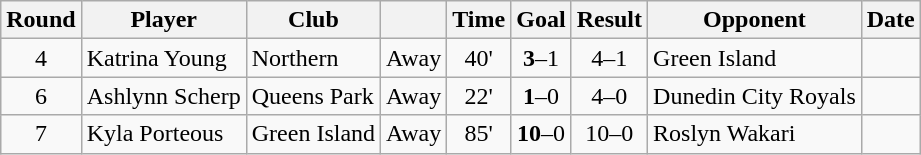<table class="wikitable">
<tr>
<th>Round</th>
<th>Player</th>
<th>Club</th>
<th></th>
<th>Time</th>
<th class="unsortable">Goal</th>
<th class="unsortable">Result</th>
<th>Opponent</th>
<th>Date</th>
</tr>
<tr>
<td align=center>4</td>
<td>Katrina Young</td>
<td>Northern</td>
<td>Away</td>
<td align=center>40'</td>
<td align=center><strong>3</strong>–1</td>
<td align=center>4–1</td>
<td>Green Island</td>
<td></td>
</tr>
<tr>
<td align=center>6</td>
<td>Ashlynn Scherp</td>
<td>Queens Park</td>
<td>Away</td>
<td align=center>22'</td>
<td align=center><strong>1</strong>–0</td>
<td align=center>4–0</td>
<td>Dunedin City Royals</td>
<td></td>
</tr>
<tr>
<td align=center>7</td>
<td>Kyla Porteous</td>
<td>Green Island</td>
<td>Away</td>
<td align=center>85'</td>
<td align=center><strong>10</strong>–0</td>
<td align=center>10–0</td>
<td>Roslyn Wakari</td>
<td></td>
</tr>
</table>
